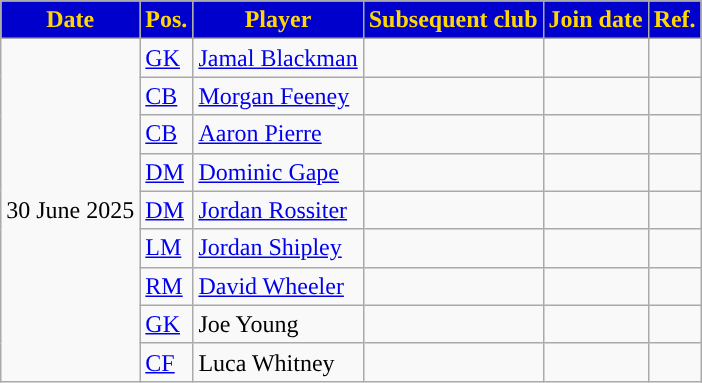<table class="wikitable plainrowheaders sortable">
<tr>
<th style="background:mediumblue;color:gold;">Date</th>
<th style="background:mediumblue;color:gold;">Pos.</th>
<th style="background:mediumblue;color:gold;">Player</th>
<th style="background:mediumblue;color:gold;">Subsequent club</th>
<th style="background:mediumblue;color:gold;">Join date</th>
<th style="background:mediumblue;color:gold;">Ref.</th>
</tr>
<tr>
<td rowspan="9">30 June 2025</td>
<td><a href='#'>GK</a></td>
<td> <a href='#'>Jamal Blackman</a></td>
<td></td>
<td></td>
<td></td>
</tr>
<tr>
<td><a href='#'>CB</a></td>
<td> <a href='#'>Morgan Feeney</a></td>
<td></td>
<td></td>
<td></td>
</tr>
<tr>
<td><a href='#'>CB</a></td>
<td> <a href='#'>Aaron Pierre</a></td>
<td></td>
<td></td>
<td></td>
</tr>
<tr>
<td><a href='#'>DM</a></td>
<td> <a href='#'>Dominic Gape</a></td>
<td></td>
<td></td>
<td></td>
</tr>
<tr>
<td><a href='#'>DM</a></td>
<td> <a href='#'>Jordan Rossiter</a></td>
<td></td>
<td></td>
<td></td>
</tr>
<tr>
<td><a href='#'>LM</a></td>
<td> <a href='#'>Jordan Shipley</a></td>
<td></td>
<td></td>
<td></td>
</tr>
<tr>
<td><a href='#'>RM</a></td>
<td> <a href='#'>David Wheeler</a></td>
<td></td>
<td></td>
<td></td>
</tr>
<tr>
<td><a href='#'>GK</a></td>
<td> Joe Young</td>
<td></td>
<td></td>
<td></td>
</tr>
<tr>
<td><a href='#'>CF</a></td>
<td> Luca Whitney</td>
<td></td>
<td></td>
<td></td>
</tr>
</table>
